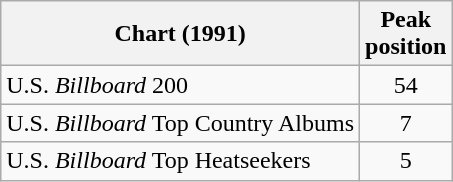<table class="wikitable">
<tr>
<th>Chart (1991)</th>
<th>Peak<br>position</th>
</tr>
<tr>
<td>U.S. <em>Billboard</em> 200</td>
<td align="center">54</td>
</tr>
<tr>
<td>U.S. <em>Billboard</em> Top Country Albums</td>
<td align="center">7</td>
</tr>
<tr>
<td>U.S. <em>Billboard</em> Top Heatseekers</td>
<td align="center">5</td>
</tr>
</table>
